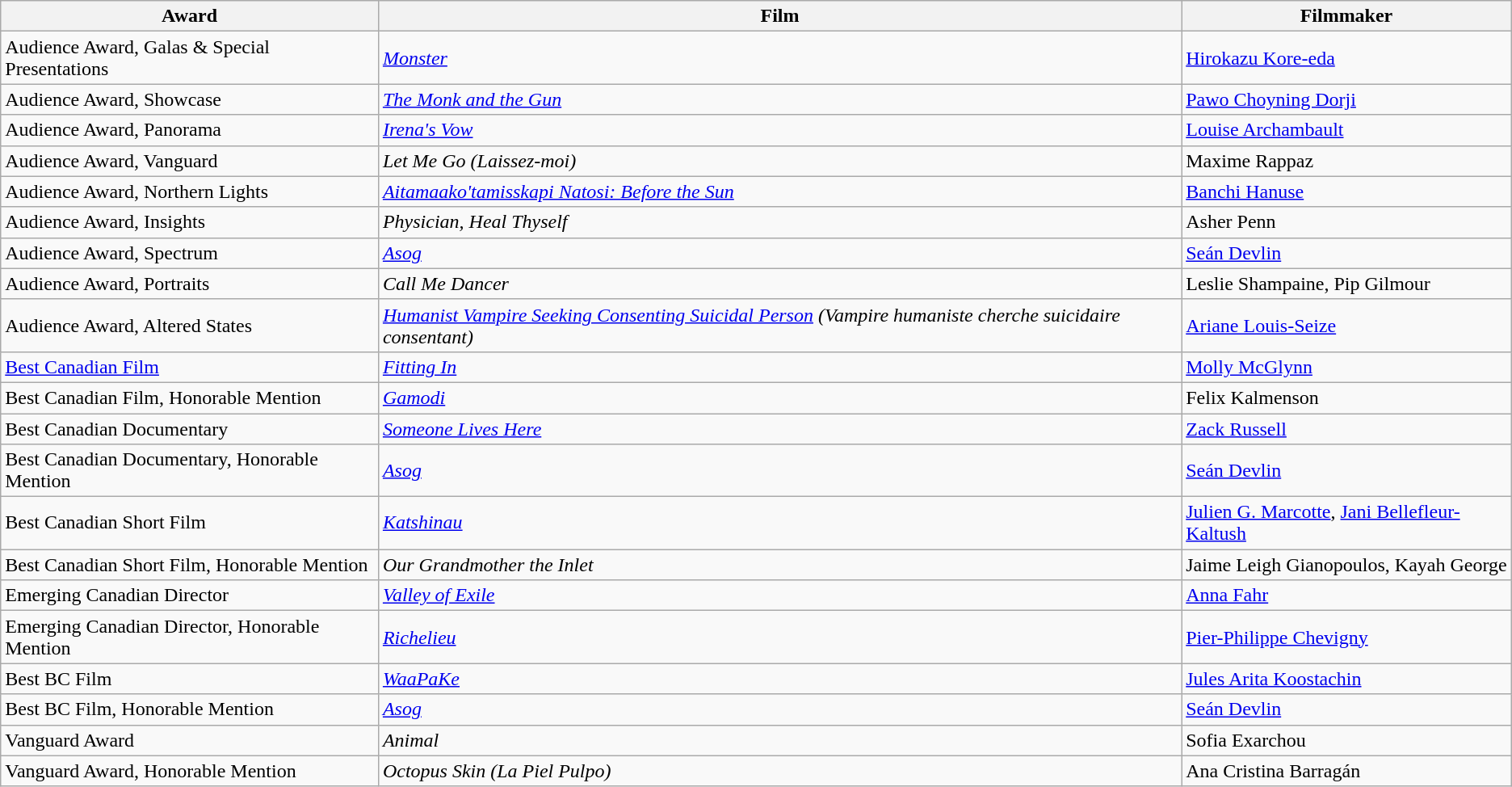<table class="wikitable">
<tr>
<th>Award</th>
<th>Film</th>
<th>Filmmaker</th>
</tr>
<tr>
<td>Audience Award, Galas & Special Presentations</td>
<td><em><a href='#'>Monster</a></em></td>
<td><a href='#'>Hirokazu Kore-eda</a></td>
</tr>
<tr>
<td>Audience Award, Showcase</td>
<td><em><a href='#'>The Monk and the Gun</a></em></td>
<td><a href='#'>Pawo Choyning Dorji</a></td>
</tr>
<tr>
<td>Audience Award, Panorama</td>
<td><em><a href='#'>Irena's Vow</a></em></td>
<td><a href='#'>Louise Archambault</a></td>
</tr>
<tr>
<td>Audience Award, Vanguard</td>
<td><em>Let Me Go (Laissez-moi)</em></td>
<td>Maxime Rappaz</td>
</tr>
<tr>
<td>Audience Award, Northern Lights</td>
<td><em><a href='#'>Aitamaako'tamisskapi Natosi: Before the Sun</a></em></td>
<td><a href='#'>Banchi Hanuse</a></td>
</tr>
<tr>
<td>Audience Award, Insights</td>
<td><em>Physician, Heal Thyself</em></td>
<td>Asher Penn</td>
</tr>
<tr>
<td>Audience Award, Spectrum</td>
<td><em><a href='#'>Asog</a></em></td>
<td><a href='#'>Seán Devlin</a></td>
</tr>
<tr>
<td>Audience Award, Portraits</td>
<td><em>Call Me Dancer</em></td>
<td>Leslie Shampaine, Pip Gilmour</td>
</tr>
<tr>
<td>Audience Award, Altered States</td>
<td><em><a href='#'>Humanist Vampire Seeking Consenting Suicidal Person</a> (Vampire humaniste cherche suicidaire consentant)</em></td>
<td><a href='#'>Ariane Louis-Seize</a></td>
</tr>
<tr>
<td><a href='#'>Best Canadian Film</a></td>
<td><em><a href='#'>Fitting In</a></em></td>
<td><a href='#'>Molly McGlynn</a></td>
</tr>
<tr>
<td>Best Canadian Film, Honorable Mention</td>
<td><em><a href='#'>Gamodi</a></em></td>
<td>Felix Kalmenson</td>
</tr>
<tr>
<td>Best Canadian Documentary</td>
<td><em><a href='#'>Someone Lives Here</a></em></td>
<td><a href='#'>Zack Russell</a></td>
</tr>
<tr>
<td>Best Canadian Documentary, Honorable Mention</td>
<td><em><a href='#'>Asog</a></em></td>
<td><a href='#'>Seán Devlin</a></td>
</tr>
<tr>
<td>Best Canadian Short Film</td>
<td><em><a href='#'>Katshinau</a></em></td>
<td><a href='#'>Julien G. Marcotte</a>, <a href='#'>Jani Bellefleur-Kaltush</a></td>
</tr>
<tr>
<td>Best Canadian Short Film, Honorable Mention</td>
<td><em>Our Grandmother the Inlet</em></td>
<td>Jaime Leigh Gianopoulos, Kayah George</td>
</tr>
<tr>
<td>Emerging Canadian Director</td>
<td><em><a href='#'>Valley of Exile</a></em></td>
<td><a href='#'>Anna Fahr</a></td>
</tr>
<tr>
<td>Emerging Canadian Director, Honorable Mention</td>
<td><em><a href='#'>Richelieu</a></em></td>
<td><a href='#'>Pier-Philippe Chevigny</a></td>
</tr>
<tr>
<td>Best BC Film</td>
<td><em><a href='#'>WaaPaKe</a></em></td>
<td><a href='#'>Jules Arita Koostachin</a></td>
</tr>
<tr>
<td>Best BC Film, Honorable Mention</td>
<td><em><a href='#'>Asog</a></em></td>
<td><a href='#'>Seán Devlin</a></td>
</tr>
<tr>
<td>Vanguard Award</td>
<td><em>Animal</em></td>
<td>Sofia Exarchou</td>
</tr>
<tr>
<td>Vanguard Award, Honorable Mention</td>
<td><em>Octopus Skin (La Piel Pulpo)</em></td>
<td>Ana Cristina Barragán</td>
</tr>
</table>
